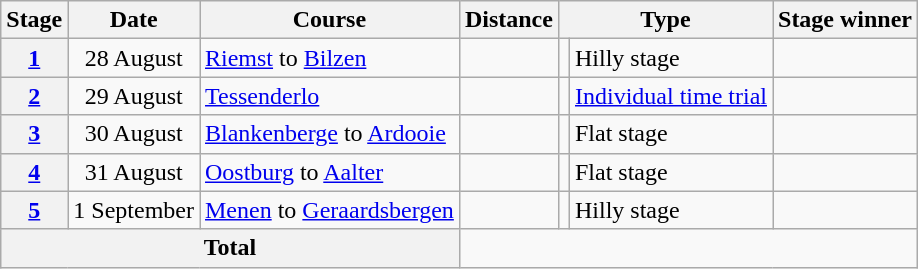<table class="wikitable">
<tr>
<th scope="col">Stage</th>
<th scope="col">Date</th>
<th scope="col">Course</th>
<th scope="col">Distance</th>
<th scope="col" colspan="2">Type</th>
<th scope="col">Stage winner</th>
</tr>
<tr>
<th scope="row" style="text-align:center;"><a href='#'>1</a></th>
<td style="text-align:center;">28 August</td>
<td> <a href='#'>Riemst</a> to  <a href='#'>Bilzen</a></td>
<td style="text-align:center;"></td>
<td></td>
<td>Hilly stage</td>
<td></td>
</tr>
<tr>
<th scope="row" style="text-align:center;"><a href='#'>2</a></th>
<td style="text-align:center;">29 August</td>
<td> <a href='#'>Tessenderlo</a></td>
<td style="text-align:center;"></td>
<td></td>
<td><a href='#'>Individual time trial</a></td>
<td></td>
</tr>
<tr>
<th scope="row" style="text-align:center;"><a href='#'>3</a></th>
<td style="text-align:center;">30 August</td>
<td> <a href='#'>Blankenberge</a> to  <a href='#'>Ardooie</a></td>
<td style="text-align:center;"></td>
<td></td>
<td>Flat stage</td>
<td></td>
</tr>
<tr>
<th scope="row" style="text-align:center;"><a href='#'>4</a></th>
<td style="text-align:center;">31 August</td>
<td> <a href='#'>Oostburg</a> to  <a href='#'>Aalter</a></td>
<td style="text-align:center;"></td>
<td></td>
<td>Flat stage</td>
<td></td>
</tr>
<tr>
<th scope="row" style="text-align:center;"><a href='#'>5</a></th>
<td style="text-align:center;">1 September</td>
<td> <a href='#'>Menen</a> to  <a href='#'>Geraardsbergen</a></td>
<td style="text-align:center;"></td>
<td></td>
<td>Hilly stage</td>
<td></td>
</tr>
<tr>
<th colspan="3">Total</th>
<td colspan="4" style="text-align:center;"></td>
</tr>
</table>
